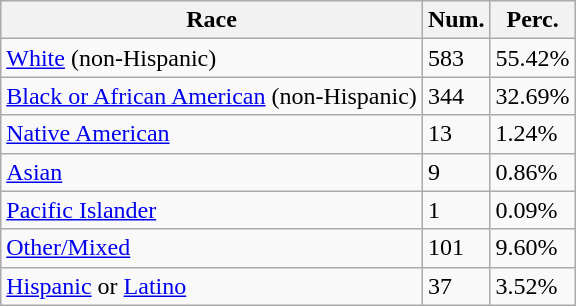<table class="wikitable">
<tr>
<th>Race</th>
<th>Num.</th>
<th>Perc.</th>
</tr>
<tr>
<td><a href='#'>White</a> (non-Hispanic)</td>
<td>583</td>
<td>55.42%</td>
</tr>
<tr>
<td><a href='#'>Black or African American</a> (non-Hispanic)</td>
<td>344</td>
<td>32.69%</td>
</tr>
<tr>
<td><a href='#'>Native American</a></td>
<td>13</td>
<td>1.24%</td>
</tr>
<tr>
<td><a href='#'>Asian</a></td>
<td>9</td>
<td>0.86%</td>
</tr>
<tr>
<td><a href='#'>Pacific Islander</a></td>
<td>1</td>
<td>0.09%</td>
</tr>
<tr>
<td><a href='#'>Other/Mixed</a></td>
<td>101</td>
<td>9.60%</td>
</tr>
<tr>
<td><a href='#'>Hispanic</a> or <a href='#'>Latino</a></td>
<td>37</td>
<td>3.52%</td>
</tr>
</table>
